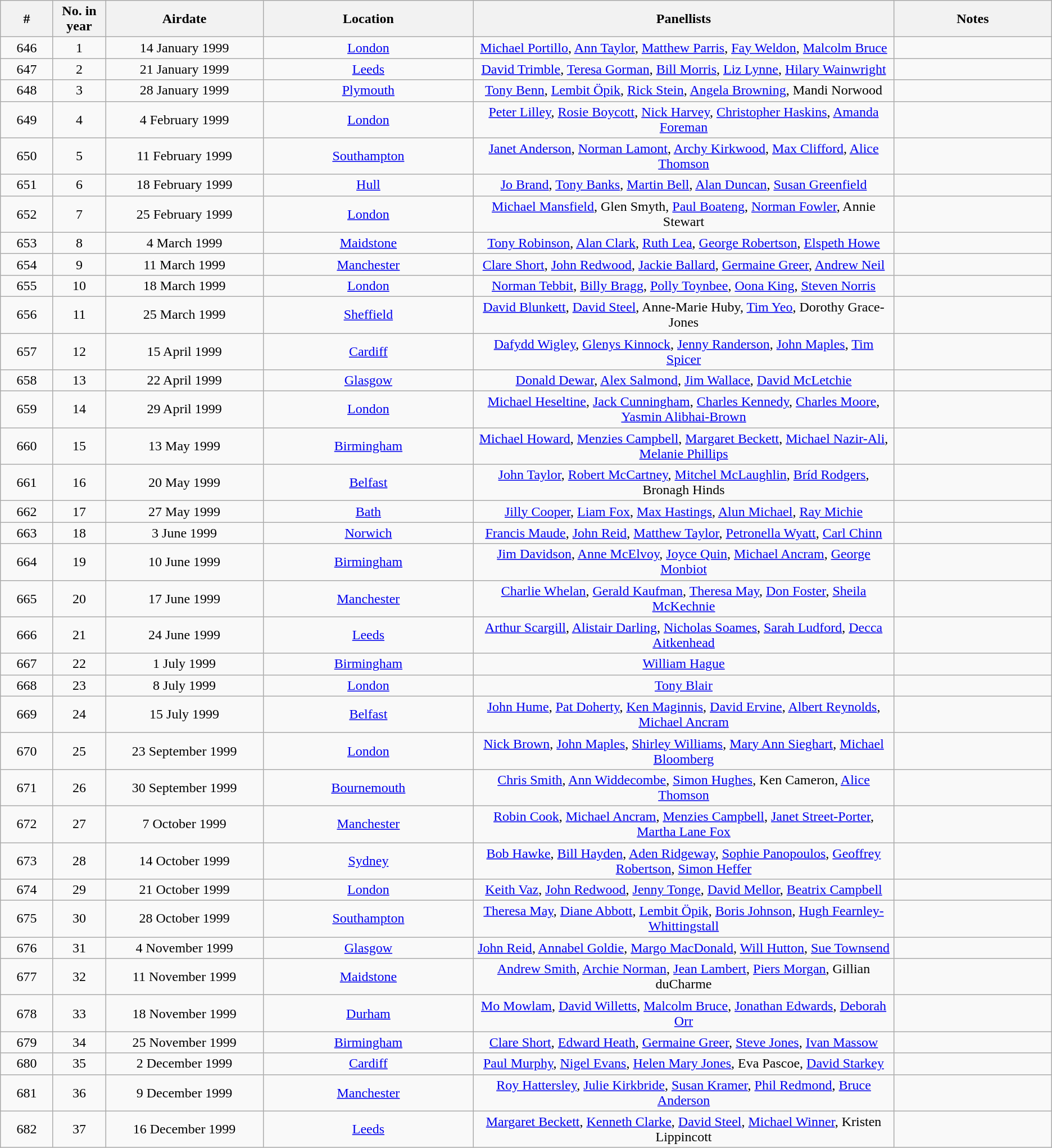<table class="wikitable" style="text-align:center;">
<tr>
<th style="width:5%;">#</th>
<th style="width:5%;">No. in year</th>
<th style="width:15%;">Airdate</th>
<th style="width:20%;">Location</th>
<th style="width:40%;">Panellists</th>
<th style="width:40%;">Notes</th>
</tr>
<tr>
<td>646</td>
<td>1</td>
<td>14 January 1999</td>
<td><a href='#'>London</a></td>
<td><a href='#'>Michael Portillo</a>, <a href='#'>Ann Taylor</a>, <a href='#'>Matthew Parris</a>, <a href='#'>Fay Weldon</a>, <a href='#'>Malcolm Bruce</a></td>
<td></td>
</tr>
<tr>
<td>647</td>
<td>2</td>
<td>21 January 1999</td>
<td><a href='#'>Leeds</a></td>
<td><a href='#'>David Trimble</a>, <a href='#'>Teresa Gorman</a>, <a href='#'>Bill Morris</a>, <a href='#'>Liz Lynne</a>, <a href='#'>Hilary Wainwright</a></td>
<td></td>
</tr>
<tr>
<td>648</td>
<td>3</td>
<td>28 January 1999</td>
<td><a href='#'>Plymouth</a></td>
<td><a href='#'>Tony Benn</a>, <a href='#'>Lembit Öpik</a>, <a href='#'>Rick Stein</a>, <a href='#'>Angela Browning</a>, Mandi Norwood</td>
<td></td>
</tr>
<tr>
<td>649</td>
<td>4</td>
<td>4 February 1999</td>
<td><a href='#'>London</a></td>
<td><a href='#'>Peter Lilley</a>, <a href='#'>Rosie Boycott</a>, <a href='#'>Nick Harvey</a>, <a href='#'>Christopher Haskins</a>, <a href='#'>Amanda Foreman</a></td>
<td></td>
</tr>
<tr>
<td>650</td>
<td>5</td>
<td>11 February 1999</td>
<td><a href='#'>Southampton</a></td>
<td><a href='#'>Janet Anderson</a>, <a href='#'>Norman Lamont</a>, <a href='#'>Archy Kirkwood</a>, <a href='#'>Max Clifford</a>, <a href='#'>Alice Thomson</a></td>
<td></td>
</tr>
<tr>
<td>651</td>
<td>6</td>
<td>18 February 1999</td>
<td><a href='#'>Hull</a></td>
<td><a href='#'>Jo Brand</a>, <a href='#'>Tony Banks</a>, <a href='#'>Martin Bell</a>, <a href='#'>Alan Duncan</a>, <a href='#'>Susan Greenfield</a></td>
<td></td>
</tr>
<tr>
<td>652</td>
<td>7</td>
<td>25 February 1999 </td>
<td><a href='#'>London</a></td>
<td><a href='#'>Michael Mansfield</a>, Glen Smyth, <a href='#'>Paul Boateng</a>, <a href='#'>Norman Fowler</a>, Annie Stewart</td>
<td></td>
</tr>
<tr>
<td>653</td>
<td>8</td>
<td>4 March 1999</td>
<td><a href='#'>Maidstone</a></td>
<td><a href='#'>Tony Robinson</a>, <a href='#'>Alan Clark</a>, <a href='#'>Ruth Lea</a>, <a href='#'>George Robertson</a>, <a href='#'>Elspeth Howe</a></td>
<td></td>
</tr>
<tr>
<td>654</td>
<td>9</td>
<td>11 March 1999</td>
<td><a href='#'>Manchester</a></td>
<td><a href='#'>Clare Short</a>, <a href='#'>John Redwood</a>, <a href='#'>Jackie Ballard</a>, <a href='#'>Germaine Greer</a>, <a href='#'>Andrew Neil</a></td>
<td></td>
</tr>
<tr>
<td>655</td>
<td>10</td>
<td>18 March 1999</td>
<td><a href='#'>London</a></td>
<td><a href='#'>Norman Tebbit</a>, <a href='#'>Billy Bragg</a>, <a href='#'>Polly Toynbee</a>, <a href='#'>Oona King</a>, <a href='#'>Steven Norris</a></td>
<td></td>
</tr>
<tr>
<td>656</td>
<td>11</td>
<td>25 March 1999</td>
<td><a href='#'>Sheffield</a></td>
<td><a href='#'>David Blunkett</a>, <a href='#'>David Steel</a>, Anne-Marie Huby, <a href='#'>Tim Yeo</a>, Dorothy Grace-Jones</td>
<td></td>
</tr>
<tr>
<td>657</td>
<td>12</td>
<td>15 April 1999</td>
<td><a href='#'>Cardiff</a></td>
<td><a href='#'>Dafydd Wigley</a>, <a href='#'>Glenys Kinnock</a>, <a href='#'>Jenny Randerson</a>, <a href='#'>John Maples</a>, <a href='#'>Tim Spicer</a></td>
<td></td>
</tr>
<tr>
<td>658</td>
<td>13</td>
<td>22 April 1999</td>
<td><a href='#'>Glasgow</a></td>
<td><a href='#'>Donald Dewar</a>, <a href='#'>Alex Salmond</a>, <a href='#'>Jim Wallace</a>, <a href='#'>David McLetchie</a></td>
<td></td>
</tr>
<tr>
<td>659</td>
<td>14</td>
<td>29 April 1999</td>
<td><a href='#'>London</a></td>
<td><a href='#'>Michael Heseltine</a>, <a href='#'>Jack Cunningham</a>, <a href='#'>Charles Kennedy</a>, <a href='#'>Charles Moore</a>, <a href='#'>Yasmin Alibhai-Brown</a></td>
<td></td>
</tr>
<tr>
<td>660</td>
<td>15</td>
<td>13 May 1999</td>
<td><a href='#'>Birmingham</a></td>
<td><a href='#'>Michael Howard</a>, <a href='#'>Menzies Campbell</a>, <a href='#'>Margaret Beckett</a>, <a href='#'>Michael Nazir-Ali</a>, <a href='#'>Melanie Phillips</a></td>
<td></td>
</tr>
<tr>
<td>661</td>
<td>16</td>
<td>20 May 1999</td>
<td><a href='#'>Belfast</a></td>
<td><a href='#'>John Taylor</a>, <a href='#'>Robert McCartney</a>, <a href='#'>Mitchel McLaughlin</a>, <a href='#'>Bríd Rodgers</a>, Bronagh Hinds</td>
<td></td>
</tr>
<tr>
<td>662</td>
<td>17</td>
<td>27 May 1999</td>
<td><a href='#'>Bath</a></td>
<td><a href='#'>Jilly Cooper</a>, <a href='#'>Liam Fox</a>, <a href='#'>Max Hastings</a>, <a href='#'>Alun Michael</a>, <a href='#'>Ray Michie</a></td>
<td></td>
</tr>
<tr>
<td>663</td>
<td>18</td>
<td>3 June 1999</td>
<td><a href='#'>Norwich</a></td>
<td><a href='#'>Francis Maude</a>, <a href='#'>John Reid</a>, <a href='#'>Matthew Taylor</a>, <a href='#'>Petronella Wyatt</a>, <a href='#'>Carl Chinn</a></td>
<td></td>
</tr>
<tr>
<td>664</td>
<td>19</td>
<td>10 June 1999</td>
<td><a href='#'>Birmingham</a></td>
<td><a href='#'>Jim Davidson</a>, <a href='#'>Anne McElvoy</a>, <a href='#'>Joyce Quin</a>, <a href='#'>Michael Ancram</a>, <a href='#'>George Monbiot</a></td>
<td></td>
</tr>
<tr>
<td>665</td>
<td>20</td>
<td>17 June 1999</td>
<td><a href='#'>Manchester</a></td>
<td><a href='#'>Charlie Whelan</a>, <a href='#'>Gerald Kaufman</a>, <a href='#'>Theresa May</a>, <a href='#'>Don Foster</a>, <a href='#'>Sheila McKechnie</a></td>
<td></td>
</tr>
<tr>
<td>666</td>
<td>21</td>
<td>24 June 1999</td>
<td><a href='#'>Leeds</a></td>
<td><a href='#'>Arthur Scargill</a>, <a href='#'>Alistair Darling</a>, <a href='#'>Nicholas Soames</a>, <a href='#'>Sarah Ludford</a>, <a href='#'>Decca Aitkenhead</a></td>
<td></td>
</tr>
<tr>
<td>667</td>
<td>22</td>
<td>1 July 1999 </td>
<td><a href='#'>Birmingham</a></td>
<td><a href='#'>William Hague</a></td>
<td></td>
</tr>
<tr>
<td>668</td>
<td>23</td>
<td>8 July 1999 </td>
<td><a href='#'>London</a></td>
<td><a href='#'>Tony Blair</a></td>
<td></td>
</tr>
<tr>
<td>669</td>
<td>24</td>
<td>15 July 1999</td>
<td><a href='#'>Belfast</a></td>
<td><a href='#'>John Hume</a>, <a href='#'>Pat Doherty</a>, <a href='#'>Ken Maginnis</a>, <a href='#'>David Ervine</a>, <a href='#'>Albert Reynolds</a>, <a href='#'>Michael Ancram</a></td>
<td></td>
</tr>
<tr>
<td>670</td>
<td>25</td>
<td>23 September 1999</td>
<td><a href='#'>London</a></td>
<td><a href='#'>Nick Brown</a>, <a href='#'>John Maples</a>, <a href='#'>Shirley Williams</a>, <a href='#'>Mary Ann Sieghart</a>, <a href='#'>Michael Bloomberg</a></td>
<td></td>
</tr>
<tr>
<td>671</td>
<td>26</td>
<td>30 September 1999</td>
<td><a href='#'>Bournemouth</a></td>
<td><a href='#'>Chris Smith</a>, <a href='#'>Ann Widdecombe</a>, <a href='#'>Simon Hughes</a>, Ken Cameron, <a href='#'>Alice Thomson</a></td>
<td></td>
</tr>
<tr>
<td>672</td>
<td>27</td>
<td>7 October 1999</td>
<td><a href='#'>Manchester</a></td>
<td><a href='#'>Robin Cook</a>, <a href='#'>Michael Ancram</a>, <a href='#'>Menzies Campbell</a>, <a href='#'>Janet Street-Porter</a>, <a href='#'>Martha Lane Fox</a></td>
<td></td>
</tr>
<tr>
<td>673</td>
<td>28</td>
<td>14 October 1999 </td>
<td><a href='#'>Sydney</a></td>
<td><a href='#'>Bob Hawke</a>, <a href='#'>Bill Hayden</a>, <a href='#'>Aden Ridgeway</a>, <a href='#'>Sophie Panopoulos</a>, <a href='#'>Geoffrey Robertson</a>, <a href='#'>Simon Heffer</a></td>
<td></td>
</tr>
<tr>
<td>674</td>
<td>29</td>
<td>21 October 1999</td>
<td><a href='#'>London</a></td>
<td><a href='#'>Keith Vaz</a>, <a href='#'>John Redwood</a>, <a href='#'>Jenny Tonge</a>, <a href='#'>David Mellor</a>, <a href='#'>Beatrix Campbell</a></td>
<td></td>
</tr>
<tr>
<td>675</td>
<td>30</td>
<td>28 October 1999</td>
<td><a href='#'>Southampton</a></td>
<td><a href='#'>Theresa May</a>, <a href='#'>Diane Abbott</a>, <a href='#'>Lembit Öpik</a>, <a href='#'>Boris Johnson</a>, <a href='#'>Hugh Fearnley-Whittingstall</a></td>
<td></td>
</tr>
<tr>
<td>676</td>
<td>31</td>
<td>4 November 1999</td>
<td><a href='#'>Glasgow</a></td>
<td><a href='#'>John Reid</a>, <a href='#'>Annabel Goldie</a>, <a href='#'>Margo MacDonald</a>, <a href='#'>Will Hutton</a>, <a href='#'>Sue Townsend</a></td>
<td></td>
</tr>
<tr>
<td>677</td>
<td>32</td>
<td>11 November 1999</td>
<td><a href='#'>Maidstone</a></td>
<td><a href='#'>Andrew Smith</a>, <a href='#'>Archie Norman</a>, <a href='#'>Jean Lambert</a>, <a href='#'>Piers Morgan</a>, Gillian duCharme</td>
<td></td>
</tr>
<tr>
<td>678</td>
<td>33</td>
<td>18 November 1999</td>
<td><a href='#'>Durham</a></td>
<td><a href='#'>Mo Mowlam</a>, <a href='#'>David Willetts</a>, <a href='#'>Malcolm Bruce</a>, <a href='#'>Jonathan Edwards</a>, <a href='#'>Deborah Orr</a></td>
<td></td>
</tr>
<tr>
<td>679</td>
<td>34</td>
<td>25 November 1999</td>
<td><a href='#'>Birmingham</a></td>
<td><a href='#'>Clare Short</a>, <a href='#'>Edward Heath</a>, <a href='#'>Germaine Greer</a>, <a href='#'>Steve Jones</a>, <a href='#'>Ivan Massow</a></td>
<td></td>
</tr>
<tr>
<td>680</td>
<td>35</td>
<td>2 December 1999</td>
<td><a href='#'>Cardiff</a></td>
<td><a href='#'>Paul Murphy</a>, <a href='#'>Nigel Evans</a>, <a href='#'>Helen Mary Jones</a>, Eva Pascoe, <a href='#'>David Starkey</a></td>
<td></td>
</tr>
<tr>
<td>681</td>
<td>36</td>
<td>9 December 1999</td>
<td><a href='#'>Manchester</a></td>
<td><a href='#'>Roy Hattersley</a>, <a href='#'>Julie Kirkbride</a>, <a href='#'>Susan Kramer</a>, <a href='#'>Phil Redmond</a>, <a href='#'>Bruce Anderson</a></td>
<td></td>
</tr>
<tr>
<td>682</td>
<td>37</td>
<td>16 December 1999</td>
<td><a href='#'>Leeds</a></td>
<td><a href='#'>Margaret Beckett</a>, <a href='#'>Kenneth Clarke</a>, <a href='#'>David Steel</a>, <a href='#'>Michael Winner</a>, Kristen Lippincott</td>
<td></td>
</tr>
</table>
